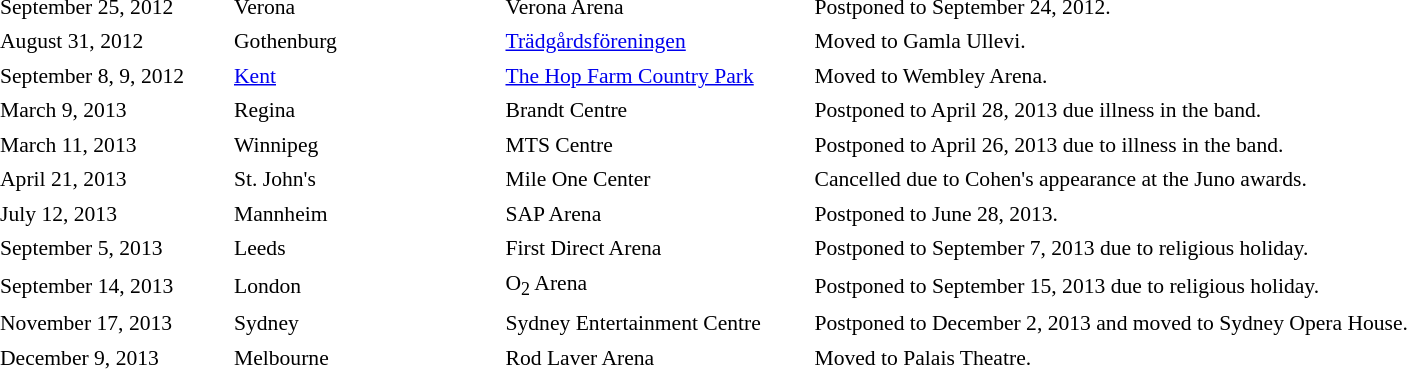<table cellpadding="2" style="border: 0px solid darkgray; font-size:90%">
<tr>
<th width="150"></th>
<th width="175"></th>
<th width="200"></th>
<th width="600"></th>
</tr>
<tr border="0">
<td>September 25, 2012</td>
<td>Verona</td>
<td>Verona Arena</td>
<td>Postponed to September 24, 2012.</td>
</tr>
<tr>
<td>August 31, 2012</td>
<td>Gothenburg</td>
<td><a href='#'>Trädgårdsföreningen</a></td>
<td>Moved to Gamla Ullevi.</td>
</tr>
<tr>
<td>September 8, 9, 2012</td>
<td><a href='#'>Kent</a></td>
<td><a href='#'>The Hop Farm Country Park</a></td>
<td>Moved to Wembley Arena.</td>
</tr>
<tr>
<td>March 9, 2013</td>
<td>Regina</td>
<td>Brandt Centre</td>
<td>Postponed to April 28, 2013 due illness in the band.</td>
</tr>
<tr>
<td>March 11, 2013</td>
<td>Winnipeg</td>
<td>MTS Centre</td>
<td>Postponed  to April 26, 2013 due to illness in the band.</td>
</tr>
<tr>
<td>April 21, 2013</td>
<td>St. John's</td>
<td>Mile One Center</td>
<td>Cancelled due to Cohen's appearance at the Juno awards.</td>
</tr>
<tr>
<td>July 12, 2013</td>
<td>Mannheim</td>
<td>SAP Arena</td>
<td>Postponed to June 28, 2013.</td>
</tr>
<tr>
<td>September 5, 2013</td>
<td>Leeds</td>
<td>First Direct Arena</td>
<td>Postponed to September 7, 2013 due to religious holiday.</td>
</tr>
<tr>
<td>September 14, 2013</td>
<td>London</td>
<td>O<sub>2</sub> Arena</td>
<td>Postponed to September 15, 2013 due to religious holiday.</td>
</tr>
<tr>
<td>November 17, 2013</td>
<td>Sydney</td>
<td>Sydney Entertainment Centre</td>
<td>Postponed to December 2, 2013 and moved to Sydney Opera House.</td>
</tr>
<tr>
<td>December 9, 2013</td>
<td>Melbourne</td>
<td>Rod Laver Arena</td>
<td>Moved to Palais Theatre.</td>
</tr>
</table>
